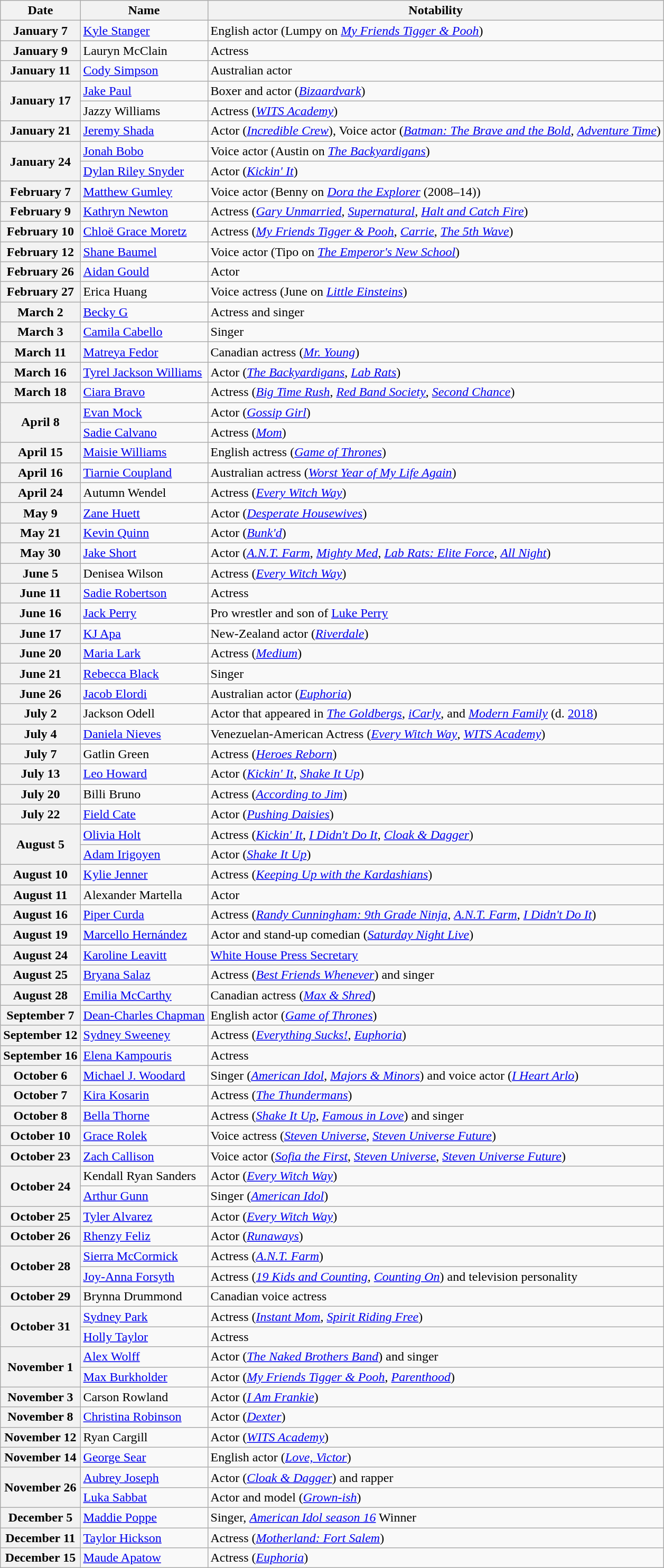<table class="wikitable">
<tr>
<th>Date</th>
<th>Name</th>
<th>Notability</th>
</tr>
<tr>
<th>January 7</th>
<td><a href='#'>Kyle Stanger</a></td>
<td>English actor (Lumpy on <em><a href='#'>My Friends Tigger & Pooh</a></em>)</td>
</tr>
<tr>
<th>January 9</th>
<td>Lauryn McClain</td>
<td>Actress</td>
</tr>
<tr>
<th>January 11</th>
<td><a href='#'>Cody Simpson</a></td>
<td>Australian actor</td>
</tr>
<tr>
<th rowspan="2">January 17</th>
<td><a href='#'>Jake Paul</a></td>
<td>Boxer and actor (<em><a href='#'>Bizaardvark</a></em>)</td>
</tr>
<tr>
<td>Jazzy Williams</td>
<td>Actress (<em><a href='#'>WITS Academy</a></em>)</td>
</tr>
<tr>
<th>January 21</th>
<td><a href='#'>Jeremy Shada</a></td>
<td>Actor (<em><a href='#'>Incredible Crew</a></em>), Voice actor (<em><a href='#'>Batman: The Brave and the Bold</a></em>, <em><a href='#'>Adventure Time</a></em>)</td>
</tr>
<tr>
<th rowspan="2">January 24</th>
<td><a href='#'>Jonah Bobo</a></td>
<td>Voice actor (Austin on <em><a href='#'>The Backyardigans</a></em>)</td>
</tr>
<tr>
<td><a href='#'>Dylan Riley Snyder</a></td>
<td>Actor (<em><a href='#'>Kickin' It</a></em>)</td>
</tr>
<tr>
<th>February 7</th>
<td><a href='#'>Matthew Gumley</a></td>
<td>Voice actor (Benny on <em><a href='#'>Dora the Explorer</a></em> (2008–14))</td>
</tr>
<tr>
<th>February 9</th>
<td><a href='#'>Kathryn Newton</a></td>
<td>Actress (<em><a href='#'>Gary Unmarried</a></em>, <em><a href='#'>Supernatural</a></em>, <em><a href='#'>Halt and Catch Fire</a></em>)</td>
</tr>
<tr>
<th>February 10</th>
<td><a href='#'>Chloë Grace Moretz</a></td>
<td>Actress (<em><a href='#'>My Friends Tigger & Pooh</a></em>, <em><a href='#'>Carrie</a></em>, <em><a href='#'>The 5th Wave</a></em>)</td>
</tr>
<tr>
<th>February 12</th>
<td><a href='#'>Shane Baumel</a></td>
<td>Voice actor (Tipo on <em><a href='#'>The Emperor's New School</a></em>)</td>
</tr>
<tr>
<th>February 26</th>
<td><a href='#'>Aidan Gould</a></td>
<td>Actor</td>
</tr>
<tr>
<th>February 27</th>
<td>Erica Huang</td>
<td>Voice actress (June on <em><a href='#'>Little Einsteins</a></em>)</td>
</tr>
<tr>
<th>March 2</th>
<td><a href='#'>Becky G</a></td>
<td>Actress and singer</td>
</tr>
<tr>
<th>March 3</th>
<td><a href='#'>Camila Cabello</a></td>
<td>Singer</td>
</tr>
<tr>
<th>March 11</th>
<td><a href='#'>Matreya Fedor</a></td>
<td>Canadian actress (<em><a href='#'>Mr. Young</a></em>)</td>
</tr>
<tr>
<th>March 16</th>
<td><a href='#'>Tyrel Jackson Williams</a></td>
<td>Actor (<em><a href='#'>The Backyardigans</a></em>, <em><a href='#'>Lab Rats</a></em>)</td>
</tr>
<tr>
<th>March 18</th>
<td><a href='#'>Ciara Bravo</a></td>
<td>Actress (<em><a href='#'>Big Time Rush</a></em>, <em><a href='#'>Red Band Society</a></em>, <em><a href='#'>Second Chance</a></em>)</td>
</tr>
<tr>
<th rowspan="2">April 8</th>
<td><a href='#'>Evan Mock</a></td>
<td>Actor (<em><a href='#'>Gossip Girl</a></em>)</td>
</tr>
<tr>
<td><a href='#'>Sadie Calvano</a></td>
<td>Actress (<em><a href='#'>Mom</a></em>)</td>
</tr>
<tr>
<th>April 15</th>
<td><a href='#'>Maisie Williams</a></td>
<td>English actress (<em><a href='#'>Game of Thrones</a></em>)</td>
</tr>
<tr>
<th>April 16</th>
<td><a href='#'>Tiarnie Coupland</a></td>
<td>Australian actress (<em><a href='#'>Worst Year of My Life Again</a></em>)</td>
</tr>
<tr>
<th>April 24</th>
<td>Autumn Wendel</td>
<td>Actress (<em><a href='#'>Every Witch Way</a></em>)</td>
</tr>
<tr>
<th>May 9</th>
<td><a href='#'>Zane Huett</a></td>
<td>Actor (<em><a href='#'>Desperate Housewives</a></em>)</td>
</tr>
<tr>
<th>May 21</th>
<td><a href='#'>Kevin Quinn</a></td>
<td>Actor (<em><a href='#'>Bunk'd</a></em>)</td>
</tr>
<tr>
<th>May 30</th>
<td><a href='#'>Jake Short</a></td>
<td>Actor (<em><a href='#'>A.N.T. Farm</a></em>, <em><a href='#'>Mighty Med</a></em>, <em><a href='#'>Lab Rats: Elite Force</a></em>, <em><a href='#'>All Night</a></em>)</td>
</tr>
<tr>
<th>June 5</th>
<td>Denisea Wilson</td>
<td>Actress (<em><a href='#'>Every Witch Way</a></em>)</td>
</tr>
<tr>
<th>June 11</th>
<td><a href='#'>Sadie Robertson</a></td>
<td>Actress</td>
</tr>
<tr>
<th>June 16</th>
<td><a href='#'>Jack Perry</a></td>
<td>Pro wrestler and son of <a href='#'>Luke Perry</a></td>
</tr>
<tr>
<th>June 17</th>
<td><a href='#'>KJ Apa</a></td>
<td>New-Zealand actor (<em><a href='#'>Riverdale</a></em>)</td>
</tr>
<tr>
<th>June 20</th>
<td><a href='#'>Maria Lark</a></td>
<td>Actress (<em><a href='#'>Medium</a></em>)</td>
</tr>
<tr>
<th>June 21</th>
<td><a href='#'>Rebecca Black</a></td>
<td>Singer</td>
</tr>
<tr>
<th>June 26</th>
<td><a href='#'>Jacob Elordi</a></td>
<td>Australian actor (<em><a href='#'>Euphoria</a></em>)</td>
</tr>
<tr>
<th>July 2</th>
<td>Jackson Odell</td>
<td>Actor that appeared in <em><a href='#'>The Goldbergs</a></em>, <em><a href='#'>iCarly</a></em>, and <em><a href='#'>Modern Family</a></em> (d. <a href='#'>2018</a>)</td>
</tr>
<tr>
<th>July 4</th>
<td><a href='#'>Daniela Nieves</a></td>
<td>Venezuelan-American Actress (<em><a href='#'>Every Witch Way</a></em>, <em><a href='#'>WITS Academy</a></em>)</td>
</tr>
<tr>
<th>July 7</th>
<td>Gatlin Green</td>
<td>Actress (<em><a href='#'>Heroes Reborn</a></em>)</td>
</tr>
<tr>
<th>July 13</th>
<td><a href='#'>Leo Howard</a></td>
<td>Actor (<em><a href='#'>Kickin' It</a></em>, <em><a href='#'>Shake It Up</a></em>)</td>
</tr>
<tr>
<th>July 20</th>
<td>Billi Bruno</td>
<td>Actress (<em><a href='#'>According to Jim</a></em>)</td>
</tr>
<tr>
<th>July 22</th>
<td><a href='#'>Field Cate</a></td>
<td>Actor (<em><a href='#'>Pushing Daisies</a></em>)</td>
</tr>
<tr>
<th rowspan="2">August 5</th>
<td><a href='#'>Olivia Holt</a></td>
<td>Actress (<em><a href='#'>Kickin' It</a></em>, <em><a href='#'>I Didn't Do It</a></em>, <em><a href='#'>Cloak & Dagger</a></em>)</td>
</tr>
<tr>
<td><a href='#'>Adam Irigoyen</a></td>
<td>Actor (<em><a href='#'>Shake It Up</a></em>)</td>
</tr>
<tr>
<th>August 10</th>
<td><a href='#'>Kylie Jenner</a></td>
<td>Actress (<em><a href='#'>Keeping Up with the Kardashians</a></em>)</td>
</tr>
<tr>
<th>August 11</th>
<td>Alexander Martella</td>
<td>Actor</td>
</tr>
<tr>
<th>August 16</th>
<td><a href='#'>Piper Curda</a></td>
<td>Actress (<em><a href='#'>Randy Cunningham: 9th Grade Ninja</a></em>, <em><a href='#'>A.N.T. Farm</a></em>, <em><a href='#'>I Didn't Do It</a></em>)</td>
</tr>
<tr>
<th>August 19</th>
<td><a href='#'>Marcello Hernández</a></td>
<td>Actor and stand-up comedian (<em><a href='#'>Saturday Night Live</a></em>)</td>
</tr>
<tr>
<th>August 24</th>
<td><a href='#'>Karoline Leavitt</a></td>
<td><a href='#'>White House Press Secretary</a></td>
</tr>
<tr>
<th>August 25</th>
<td><a href='#'>Bryana Salaz</a></td>
<td>Actress (<em><a href='#'>Best Friends Whenever</a></em>) and singer</td>
</tr>
<tr>
<th>August 28</th>
<td><a href='#'>Emilia McCarthy</a></td>
<td>Canadian actress (<em><a href='#'>Max & Shred</a></em>)</td>
</tr>
<tr>
<th>September 7</th>
<td><a href='#'>Dean-Charles Chapman</a></td>
<td>English actor (<em><a href='#'>Game of Thrones</a></em>)</td>
</tr>
<tr>
<th>September 12</th>
<td><a href='#'>Sydney Sweeney</a></td>
<td>Actress (<em><a href='#'>Everything Sucks!</a></em>, <em><a href='#'>Euphoria</a></em>)</td>
</tr>
<tr>
<th>September 16</th>
<td><a href='#'>Elena Kampouris</a></td>
<td>Actress</td>
</tr>
<tr>
<th>October 6</th>
<td><a href='#'>Michael J. Woodard</a></td>
<td>Singer (<em><a href='#'>American Idol</a></em>, <em><a href='#'>Majors & Minors</a></em>) and voice actor (<em><a href='#'>I Heart Arlo</a></em>)</td>
</tr>
<tr>
<th>October 7</th>
<td><a href='#'>Kira Kosarin</a></td>
<td>Actress (<em><a href='#'>The Thundermans</a></em>)</td>
</tr>
<tr>
<th>October 8</th>
<td><a href='#'>Bella Thorne</a></td>
<td>Actress (<em><a href='#'>Shake It Up</a></em>, <em><a href='#'>Famous in Love</a></em>) and singer</td>
</tr>
<tr>
<th>October 10</th>
<td><a href='#'>Grace Rolek</a></td>
<td>Voice actress (<em><a href='#'>Steven Universe</a></em>, <em><a href='#'>Steven Universe Future</a></em>)</td>
</tr>
<tr>
<th>October 23</th>
<td><a href='#'>Zach Callison</a></td>
<td>Voice actor (<em><a href='#'>Sofia the First</a></em>, <em><a href='#'>Steven Universe</a></em>, <em><a href='#'>Steven Universe Future</a></em>)</td>
</tr>
<tr>
<th rowspan="2">October 24</th>
<td>Kendall Ryan Sanders</td>
<td>Actor (<em><a href='#'>Every Witch Way</a></em>)</td>
</tr>
<tr>
<td><a href='#'>Arthur Gunn</a></td>
<td>Singer (<em><a href='#'>American Idol</a></em>)</td>
</tr>
<tr>
<th>October 25</th>
<td><a href='#'>Tyler Alvarez</a></td>
<td>Actor (<em><a href='#'>Every Witch Way</a></em>)</td>
</tr>
<tr>
<th>October 26</th>
<td><a href='#'>Rhenzy Feliz</a></td>
<td>Actor (<em><a href='#'>Runaways</a></em>)</td>
</tr>
<tr>
<th rowspan="2">October 28</th>
<td><a href='#'>Sierra McCormick</a></td>
<td>Actress (<em><a href='#'>A.N.T. Farm</a></em>)</td>
</tr>
<tr>
<td><a href='#'>Joy-Anna Forsyth</a></td>
<td>Actress (<em><a href='#'>19 Kids and Counting</a></em>, <em><a href='#'>Counting On</a></em>) and television personality</td>
</tr>
<tr>
<th>October 29</th>
<td>Brynna Drummond</td>
<td>Canadian voice actress</td>
</tr>
<tr>
<th rowspan="2">October 31</th>
<td><a href='#'>Sydney Park</a></td>
<td>Actress (<em><a href='#'>Instant Mom</a></em>, <em><a href='#'>Spirit Riding Free</a></em>)</td>
</tr>
<tr>
<td><a href='#'>Holly Taylor</a></td>
<td>Actress</td>
</tr>
<tr>
<th rowspan="2">November 1</th>
<td><a href='#'>Alex Wolff</a></td>
<td>Actor (<em><a href='#'>The Naked Brothers Band</a></em>) and singer</td>
</tr>
<tr>
<td><a href='#'>Max Burkholder</a></td>
<td>Actor (<em><a href='#'>My Friends Tigger & Pooh</a></em>, <em><a href='#'>Parenthood</a></em>)</td>
</tr>
<tr>
<th>November 3</th>
<td>Carson Rowland</td>
<td>Actor (<em><a href='#'>I Am Frankie</a></em>)</td>
</tr>
<tr>
<th>November 8</th>
<td><a href='#'>Christina Robinson</a></td>
<td>Actor (<em><a href='#'>Dexter</a></em>)</td>
</tr>
<tr>
<th>November 12</th>
<td>Ryan Cargill</td>
<td>Actor (<em><a href='#'>WITS Academy</a></em>)</td>
</tr>
<tr>
<th>November 14</th>
<td><a href='#'>George Sear</a></td>
<td>English actor (<em><a href='#'>Love, Victor</a></em>)</td>
</tr>
<tr>
<th rowspan="2">November 26</th>
<td><a href='#'>Aubrey Joseph</a></td>
<td>Actor (<em><a href='#'>Cloak & Dagger</a></em>) and rapper</td>
</tr>
<tr>
<td><a href='#'>Luka Sabbat</a></td>
<td>Actor and model (<em><a href='#'>Grown-ish</a></em>)</td>
</tr>
<tr>
<th>December 5</th>
<td><a href='#'>Maddie Poppe</a></td>
<td>Singer, <em><a href='#'>American Idol season 16</a></em> Winner</td>
</tr>
<tr>
<th>December 11</th>
<td><a href='#'>Taylor Hickson</a></td>
<td>Actress (<em><a href='#'>Motherland: Fort Salem</a></em>)</td>
</tr>
<tr>
<th>December 15</th>
<td><a href='#'>Maude Apatow</a></td>
<td>Actress (<em><a href='#'>Euphoria</a></em>)</td>
</tr>
</table>
